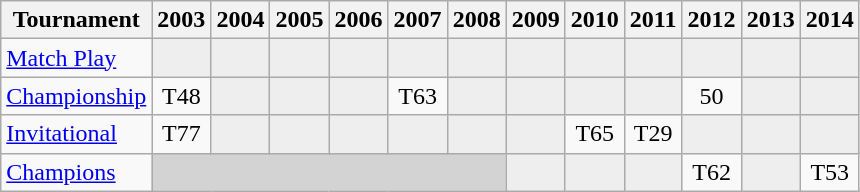<table class="wikitable" style="text-align:center;">
<tr>
<th>Tournament</th>
<th>2003</th>
<th>2004</th>
<th>2005</th>
<th>2006</th>
<th>2007</th>
<th>2008</th>
<th>2009</th>
<th>2010</th>
<th>2011</th>
<th>2012</th>
<th>2013</th>
<th>2014</th>
</tr>
<tr>
<td align="left"><a href='#'>Match Play</a></td>
<td style="background:#eeeeee;"></td>
<td style="background:#eeeeee;"></td>
<td style="background:#eeeeee;"></td>
<td style="background:#eeeeee;"></td>
<td style="background:#eeeeee;"></td>
<td style="background:#eeeeee;"></td>
<td style="background:#eeeeee;"></td>
<td style="background:#eeeeee;"></td>
<td style="background:#eeeeee;"></td>
<td style="background:#eeeeee;"></td>
<td style="background:#eeeeee;"></td>
<td style="background:#eeeeee;"></td>
</tr>
<tr>
<td align="left"><a href='#'>Championship</a></td>
<td>T48</td>
<td style="background:#eeeeee;"></td>
<td style="background:#eeeeee;"></td>
<td style="background:#eeeeee;"></td>
<td>T63</td>
<td style="background:#eeeeee;"></td>
<td style="background:#eeeeee;"></td>
<td style="background:#eeeeee;"></td>
<td style="background:#eeeeee;"></td>
<td>50</td>
<td style="background:#eeeeee;"></td>
<td style="background:#eeeeee;"></td>
</tr>
<tr>
<td align="left"><a href='#'>Invitational</a></td>
<td>T77</td>
<td style="background:#eeeeee;"></td>
<td style="background:#eeeeee;"></td>
<td style="background:#eeeeee;"></td>
<td style="background:#eeeeee;"></td>
<td style="background:#eeeeee;"></td>
<td style="background:#eeeeee;"></td>
<td>T65</td>
<td>T29</td>
<td style="background:#eeeeee;"></td>
<td style="background:#eeeeee;"></td>
<td style="background:#eeeeee;"></td>
</tr>
<tr>
<td align="left"><a href='#'>Champions</a></td>
<td colspan=6 style="background:#D3D3D3;"></td>
<td style="background:#eeeeee;"></td>
<td style="background:#eeeeee;"></td>
<td style="background:#eeeeee;"></td>
<td>T62</td>
<td style="background:#eeeeee;"></td>
<td>T53</td>
</tr>
</table>
